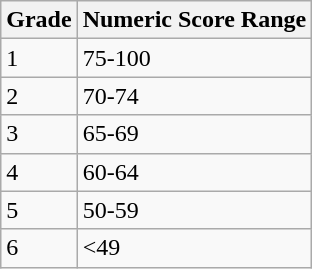<table class="wikitable">
<tr>
<th>Grade</th>
<th>Numeric Score Range</th>
</tr>
<tr>
<td>1</td>
<td>75-100</td>
</tr>
<tr>
<td>2</td>
<td>70-74</td>
</tr>
<tr>
<td>3</td>
<td>65-69</td>
</tr>
<tr>
<td>4</td>
<td>60-64</td>
</tr>
<tr>
<td>5</td>
<td>50-59</td>
</tr>
<tr>
<td>6</td>
<td><49</td>
</tr>
</table>
